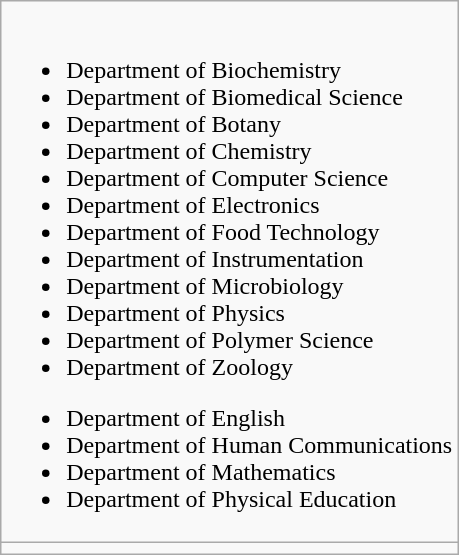<table class="wikitable">
<tr>
<td><br><ul><li>Department of Biochemistry</li><li>Department of Biomedical Science</li><li>Department of Botany</li><li>Department of Chemistry</li><li>Department of Computer Science</li><li>Department of Electronics</li><li>Department of Food Technology</li><li>Department of Instrumentation</li><li>Department of Microbiology</li><li>Department of Physics</li><li>Department of Polymer Science</li><li>Department of Zoology</li></ul><ul><li>Department of English</li><li>Department of Human Communications</li><li>Department of Mathematics</li><li>Department of Physical Education</li></ul></td>
</tr>
<tr>
<td></td>
</tr>
</table>
